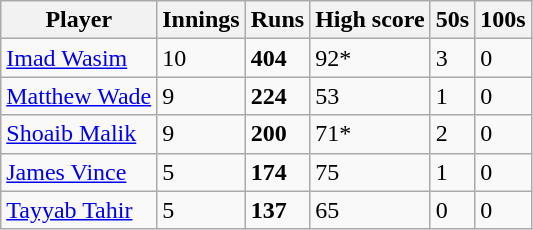<table class="wikitable">
<tr>
<th>Player</th>
<th>Innings</th>
<th>Runs</th>
<th>High score</th>
<th>50s</th>
<th>100s</th>
</tr>
<tr>
<td><a href='#'>Imad Wasim</a></td>
<td>10</td>
<td><strong>404</strong></td>
<td>92*</td>
<td>3</td>
<td>0</td>
</tr>
<tr>
<td><a href='#'>Matthew Wade</a></td>
<td>9</td>
<td><strong>224</strong></td>
<td>53</td>
<td>1</td>
<td>0</td>
</tr>
<tr>
<td><a href='#'>Shoaib Malik</a></td>
<td>9</td>
<td><strong>200</strong></td>
<td>71*</td>
<td>2</td>
<td>0</td>
</tr>
<tr>
<td><a href='#'>James Vince</a></td>
<td>5</td>
<td><strong>174</strong></td>
<td>75</td>
<td>1</td>
<td>0</td>
</tr>
<tr>
<td><a href='#'>Tayyab Tahir</a></td>
<td>5</td>
<td><strong>137</strong></td>
<td>65</td>
<td>0</td>
<td>0</td>
</tr>
</table>
